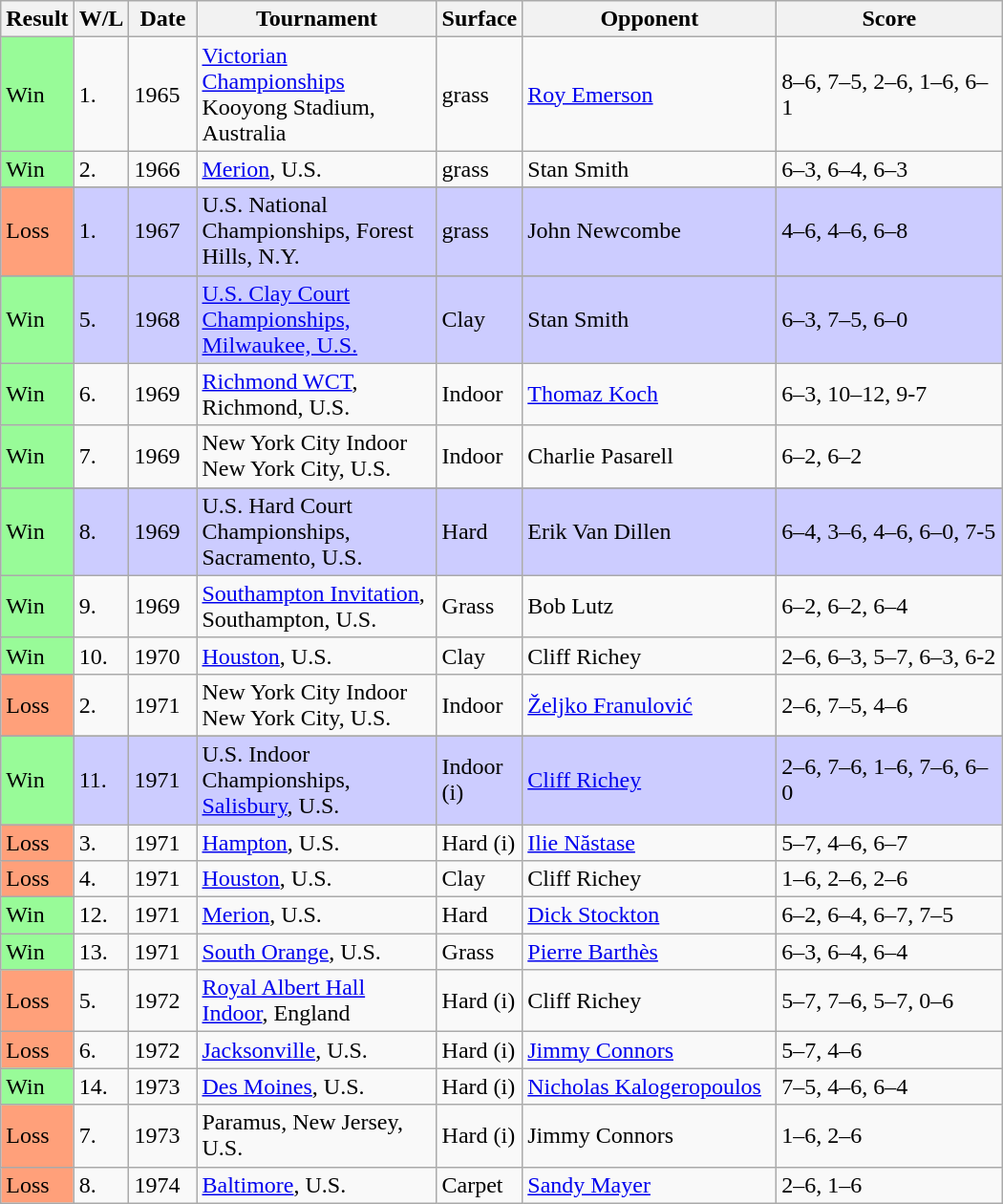<table class="sortable wikitable">
<tr>
<th style="width:40px">Result</th>
<th style="width:30px" class="unsortable">W/L</th>
<th style="width:40px">Date</th>
<th style="width:160px">Tournament</th>
<th style="width:50px">Surface</th>
<th style="width:170px">Opponent</th>
<th style="width:150px" class="unsortable">Score</th>
</tr>
<tr>
<td style="background:#98fb98;">Win</td>
<td>1.</td>
<td>1965</td>
<td><a href='#'>Victorian Championships</a><br> Kooyong Stadium, Australia</td>
<td>grass</td>
<td> <a href='#'>Roy Emerson</a></td>
<td>8–6, 7–5, 2–6, 1–6, 6–1</td>
</tr>
<tr>
<td style="background:#98fb98;">Win</td>
<td>2.</td>
<td>1966</td>
<td><a href='#'>Merion</a>, U.S.</td>
<td>grass</td>
<td> Stan Smith</td>
<td>6–3, 6–4, 6–3</td>
</tr>
<tr>
</tr>
<tr style="background:#ccf;">
<td style="background:#ffa07a;">Loss</td>
<td>1.</td>
<td>1967</td>
<td>U.S. National Championships, Forest Hills, N.Y.</td>
<td>grass</td>
<td> John Newcombe</td>
<td>4–6, 4–6, 6–8</td>
</tr>
<tr>
</tr>
<tr style="background:#ccf;">
<td style="background:#98fb98;">Win</td>
<td>5.</td>
<td>1968</td>
<td><a href='#'>U.S. Clay Court Championships, Milwaukee, U.S.</a></td>
<td>Clay</td>
<td> Stan Smith</td>
<td>6–3, 7–5, 6–0</td>
</tr>
<tr>
<td style="background:#98fb98;">Win</td>
<td>6.</td>
<td>1969</td>
<td><a href='#'>Richmond WCT</a>, Richmond, U.S.</td>
<td>Indoor</td>
<td> <a href='#'>Thomaz Koch</a></td>
<td>6–3, 10–12, 9-7</td>
</tr>
<tr>
<td style="background:#98fb98;">Win</td>
<td>7.</td>
<td>1969</td>
<td>New York City Indoor<br>New York City, U.S.</td>
<td>Indoor</td>
<td> Charlie Pasarell</td>
<td>6–2, 6–2</td>
</tr>
<tr>
</tr>
<tr style="background:#ccf;">
<td style="background:#98fb98;">Win</td>
<td>8.</td>
<td>1969</td>
<td>U.S. Hard Court Championships, Sacramento, U.S.</td>
<td>Hard</td>
<td> Erik Van Dillen</td>
<td>6–4, 3–6, 4–6, 6–0, 7-5</td>
</tr>
<tr>
<td style="background:#98fb98;">Win</td>
<td>9.</td>
<td>1969</td>
<td><a href='#'>Southampton Invitation</a>, Southampton, U.S.</td>
<td>Grass</td>
<td> Bob Lutz</td>
<td>6–2, 6–2, 6–4</td>
</tr>
<tr>
<td style="background:#98fb98;">Win</td>
<td>10.</td>
<td>1970</td>
<td><a href='#'>Houston</a>, U.S.</td>
<td>Clay</td>
<td> Cliff Richey</td>
<td>2–6, 6–3, 5–7, 6–3, 6-2</td>
</tr>
<tr>
<td style="background:#ffa07a;">Loss</td>
<td>2.</td>
<td>1971</td>
<td>New York City Indoor<br>New York City, U.S.</td>
<td>Indoor</td>
<td> <a href='#'>Željko Franulović</a></td>
<td>2–6, 7–5, 4–6</td>
</tr>
<tr>
</tr>
<tr style="background:#ccf;">
<td style="background:#98fb98;">Win</td>
<td>11.</td>
<td>1971</td>
<td>U.S. Indoor Championships, <a href='#'>Salisbury</a>, U.S.</td>
<td>Indoor (i)</td>
<td> <a href='#'>Cliff Richey</a></td>
<td>2–6, 7–6, 1–6, 7–6, 6–0</td>
</tr>
<tr>
<td style="background:#ffa07a;">Loss</td>
<td>3.</td>
<td>1971</td>
<td><a href='#'>Hampton</a>, U.S.</td>
<td>Hard (i)</td>
<td> <a href='#'>Ilie Năstase</a></td>
<td>5–7, 4–6, 6–7</td>
</tr>
<tr>
<td style="background:#ffa07a;">Loss</td>
<td>4.</td>
<td>1971</td>
<td><a href='#'>Houston</a>, U.S.</td>
<td>Clay</td>
<td> Cliff Richey</td>
<td>1–6, 2–6, 2–6</td>
</tr>
<tr>
<td style="background:#98fb98;">Win</td>
<td>12.</td>
<td>1971</td>
<td><a href='#'>Merion</a>, U.S.</td>
<td>Hard</td>
<td> <a href='#'>Dick Stockton</a></td>
<td>6–2, 6–4, 6–7, 7–5</td>
</tr>
<tr>
<td style="background:#98fb98;">Win</td>
<td>13.</td>
<td>1971</td>
<td><a href='#'>South Orange</a>, U.S.</td>
<td>Grass</td>
<td> <a href='#'>Pierre Barthès</a></td>
<td>6–3, 6–4, 6–4</td>
</tr>
<tr>
<td style="background:#ffa07a;">Loss</td>
<td>5.</td>
<td>1972</td>
<td><a href='#'>Royal Albert Hall Indoor</a>, England</td>
<td>Hard (i)</td>
<td> Cliff Richey</td>
<td>5–7, 7–6, 5–7, 0–6</td>
</tr>
<tr>
<td style="background:#ffa07a;">Loss</td>
<td>6.</td>
<td>1972</td>
<td><a href='#'>Jacksonville</a>, U.S.</td>
<td>Hard (i)</td>
<td> <a href='#'>Jimmy Connors</a></td>
<td>5–7, 4–6</td>
</tr>
<tr>
<td style="background:#98fb98;">Win</td>
<td>14.</td>
<td>1973</td>
<td><a href='#'>Des Moines</a>, U.S.</td>
<td>Hard (i)</td>
<td> <a href='#'>Nicholas Kalogeropoulos</a></td>
<td>7–5, 4–6, 6–4</td>
</tr>
<tr>
<td style="background:#ffa07a;">Loss</td>
<td>7.</td>
<td>1973</td>
<td>Paramus, New Jersey, U.S.</td>
<td>Hard (i)</td>
<td> Jimmy Connors</td>
<td>1–6, 2–6</td>
</tr>
<tr>
<td style="background:#ffa07a;">Loss</td>
<td>8.</td>
<td>1974</td>
<td><a href='#'>Baltimore</a>, U.S.</td>
<td>Carpet</td>
<td> <a href='#'>Sandy Mayer</a></td>
<td>2–6, 1–6</td>
</tr>
</table>
